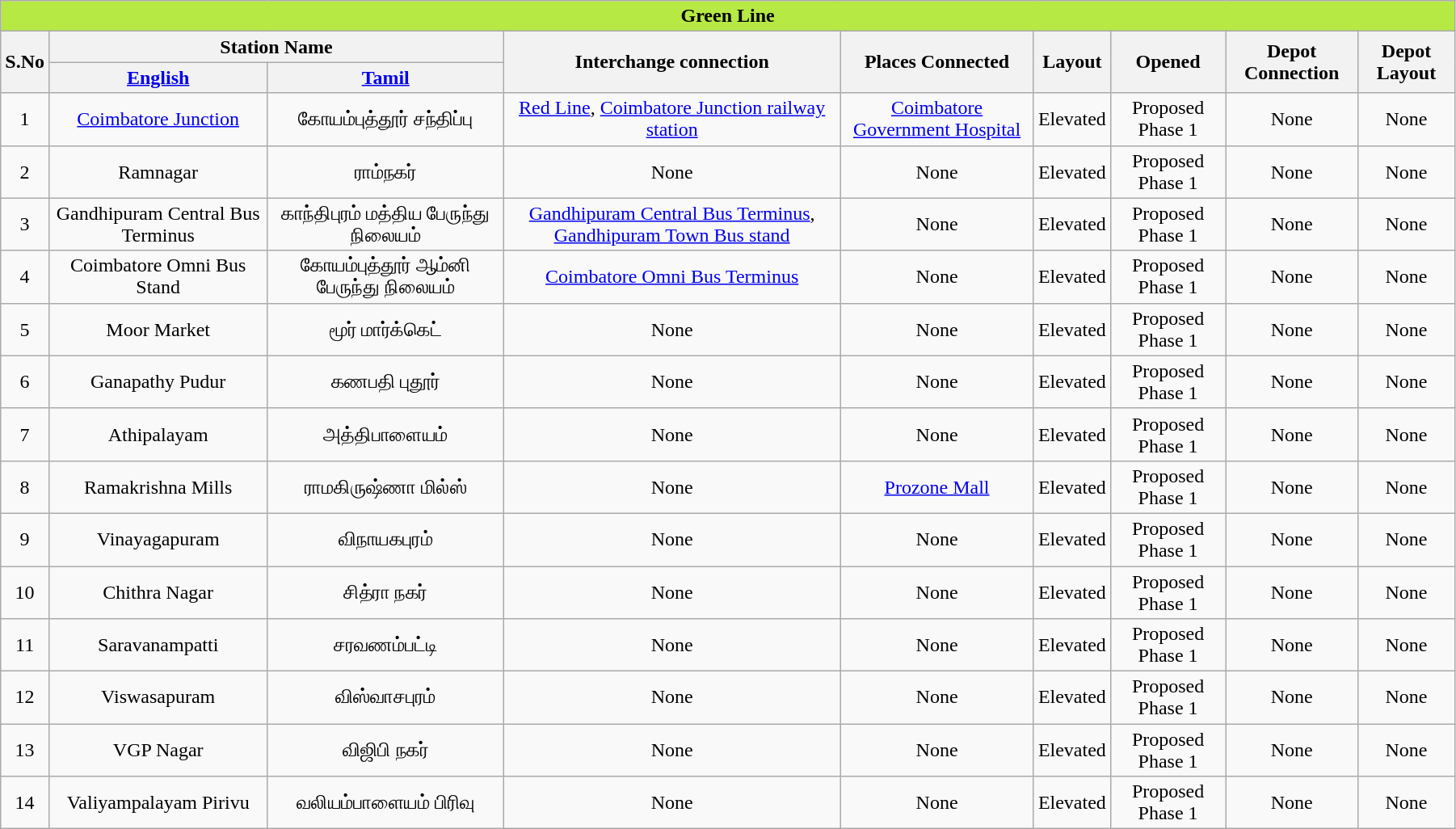<table class="wikitable" style="text-align: center;" width="95%">
<tr>
<th align="center" colspan="9" style="background:#b6e943;"><span><strong>Green Line</strong></span></th>
</tr>
<tr>
<th rowspan="2">S.No</th>
<th colspan="2">Station Name</th>
<th rowspan="2">Interchange connection</th>
<th rowspan="2">Places Connected</th>
<th rowspan="2">Layout</th>
<th rowspan="2">Opened</th>
<th rowspan="2">Depot Connection</th>
<th rowspan="2">Depot Layout</th>
</tr>
<tr>
<th><a href='#'>English</a></th>
<th><a href='#'>Tamil</a></th>
</tr>
<tr>
<td>1</td>
<td align="center"><a href='#'>Coimbatore Junction</a></td>
<td>கோயம்புத்தூர் சந்திப்பு</td>
<td> <a href='#'>Red Line</a>,  <a href='#'>Coimbatore Junction railway station</a></td>
<td><a href='#'>Coimbatore Government Hospital</a></td>
<td>Elevated</td>
<td>Proposed Phase 1</td>
<td>None</td>
<td>None</td>
</tr>
<tr>
<td>2</td>
<td align="center">Ramnagar</td>
<td>ராம்நகர்</td>
<td>None</td>
<td>None</td>
<td>Elevated</td>
<td>Proposed Phase 1</td>
<td>None</td>
<td>None</td>
</tr>
<tr>
<td>3</td>
<td align="center">Gandhipuram Central Bus Terminus</td>
<td>காந்திபுரம் மத்திய பேருந்து நிலையம்</td>
<td> <a href='#'>Gandhipuram Central Bus Terminus</a>,  <a href='#'>Gandhipuram Town Bus stand</a></td>
<td>None</td>
<td>Elevated</td>
<td>Proposed Phase 1</td>
<td>None</td>
<td>None</td>
</tr>
<tr>
<td>4</td>
<td align="center">Coimbatore Omni Bus Stand</td>
<td>கோயம்புத்தூர் ஆம்னி பேருந்து நிலையம்</td>
<td> <a href='#'>Coimbatore Omni Bus Terminus</a></td>
<td>None</td>
<td>Elevated</td>
<td>Proposed Phase 1</td>
<td>None</td>
<td>None</td>
</tr>
<tr>
<td>5</td>
<td align="center">Moor Market</td>
<td>மூர் மார்க்கெட்</td>
<td>None</td>
<td>None</td>
<td>Elevated</td>
<td>Proposed Phase 1</td>
<td>None</td>
<td>None</td>
</tr>
<tr>
<td>6</td>
<td align="center">Ganapathy Pudur</td>
<td>கணபதி புதூர்</td>
<td>None</td>
<td>None</td>
<td>Elevated</td>
<td>Proposed Phase 1</td>
<td>None</td>
<td>None</td>
</tr>
<tr>
<td>7</td>
<td align="center">Athipalayam</td>
<td>அத்திபாளையம்</td>
<td>None</td>
<td>None</td>
<td>Elevated</td>
<td>Proposed Phase 1</td>
<td>None</td>
<td>None</td>
</tr>
<tr>
<td>8</td>
<td align="center">Ramakrishna Mills</td>
<td>ராமகிருஷ்ணா மில்ஸ்</td>
<td>None</td>
<td><a href='#'>Prozone Mall</a></td>
<td>Elevated</td>
<td>Proposed Phase 1</td>
<td>None</td>
<td>None</td>
</tr>
<tr>
<td>9</td>
<td align="center">Vinayagapuram</td>
<td>விநாயகபுரம்</td>
<td>None</td>
<td>None</td>
<td>Elevated</td>
<td>Proposed Phase 1</td>
<td>None</td>
<td>None</td>
</tr>
<tr>
<td>10</td>
<td align="center">Chithra Nagar</td>
<td>சித்ரா நகர்</td>
<td>None</td>
<td>None</td>
<td>Elevated</td>
<td>Proposed Phase 1</td>
<td>None</td>
<td>None</td>
</tr>
<tr>
<td>11</td>
<td align="center">Saravanampatti</td>
<td>சரவணம்பட்டி</td>
<td>None</td>
<td>None</td>
<td>Elevated</td>
<td>Proposed Phase 1</td>
<td>None</td>
<td>None</td>
</tr>
<tr>
<td>12</td>
<td align="center">Viswasapuram</td>
<td>விஸ்வாசபுரம்</td>
<td>None</td>
<td>None</td>
<td>Elevated</td>
<td>Proposed Phase 1</td>
<td>None</td>
<td>None</td>
</tr>
<tr>
<td>13</td>
<td align="center">VGP Nagar</td>
<td>விஜிபி நகர்</td>
<td>None</td>
<td>None</td>
<td>Elevated</td>
<td>Proposed Phase 1</td>
<td>None</td>
<td>None</td>
</tr>
<tr>
<td>14</td>
<td align="center">Valiyampalayam Pirivu</td>
<td>வலியம்பாளையம் பிரிவு</td>
<td>None</td>
<td>None</td>
<td>Elevated</td>
<td>Proposed Phase 1</td>
<td>None</td>
<td>None</td>
</tr>
</table>
